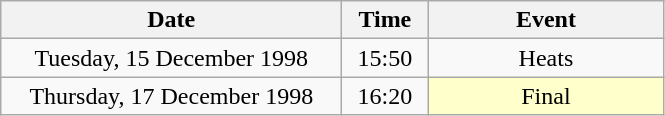<table class = "wikitable" style="text-align:center;">
<tr>
<th width=220>Date</th>
<th width=50>Time</th>
<th width=150>Event</th>
</tr>
<tr>
<td>Tuesday, 15 December 1998</td>
<td>15:50</td>
<td>Heats</td>
</tr>
<tr>
<td>Thursday, 17 December 1998</td>
<td>16:20</td>
<td bgcolor=ffffcc>Final</td>
</tr>
</table>
